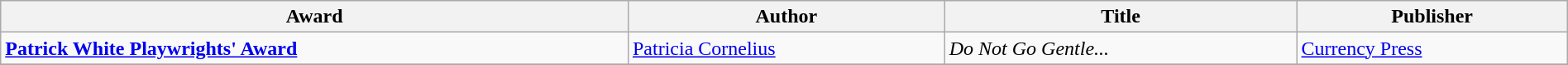<table class="wikitable" width=100%>
<tr>
<th>Award</th>
<th>Author</th>
<th>Title</th>
<th>Publisher</th>
</tr>
<tr>
<td><strong><a href='#'>Patrick White Playwrights' Award</a></strong></td>
<td><a href='#'>Patricia Cornelius</a></td>
<td><em>Do Not Go Gentle...</em></td>
<td><a href='#'>Currency Press</a></td>
</tr>
<tr>
</tr>
</table>
